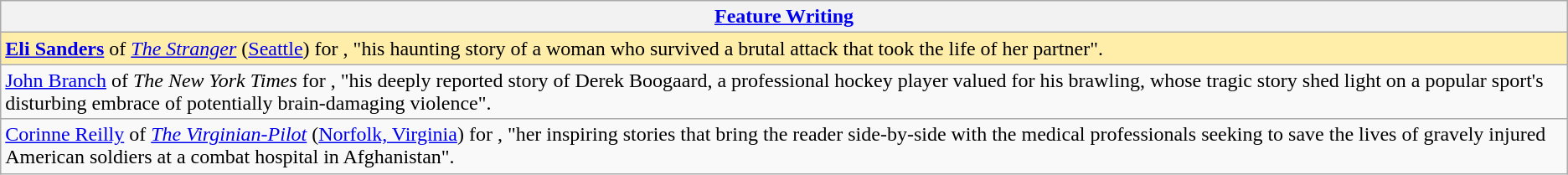<table class="wikitable" style="float:left; float:none;">
<tr>
<th><a href='#'>Feature Writing</a></th>
</tr>
<tr>
<td style="background:#fea;"><strong><a href='#'>Eli Sanders</a></strong> of <em><a href='#'>The Stranger</a></em> (<a href='#'>Seattle</a>) for , "his haunting story of a woman who survived a brutal attack that took the life of her partner".</td>
</tr>
<tr>
<td><a href='#'>John Branch</a> of <em>The New York Times</em> for , "his deeply reported story of Derek Boogaard, a professional hockey player valued for his brawling, whose tragic story shed light on a popular sport's disturbing embrace of potentially brain-damaging violence".</td>
</tr>
<tr>
<td><a href='#'>Corinne Reilly</a> of <em><a href='#'>The Virginian-Pilot</a></em> (<a href='#'>Norfolk, Virginia</a>) for  , "her inspiring stories that bring the reader side-by-side with the medical professionals seeking to save the lives of gravely injured American soldiers at a combat hospital in Afghanistan".</td>
</tr>
</table>
